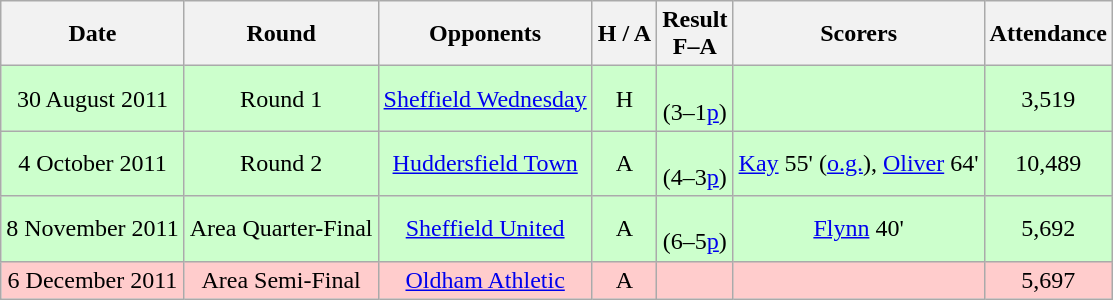<table class="wikitable" style="text-align:center">
<tr>
<th>Date</th>
<th>Round</th>
<th>Opponents</th>
<th>H / A</th>
<th>Result<br>F–A</th>
<th>Scorers</th>
<th>Attendance</th>
</tr>
<tr bgcolor="#ccffcc">
<td>30 August 2011</td>
<td>Round 1</td>
<td><a href='#'>Sheffield Wednesday</a></td>
<td>H</td>
<td> <br>(3–1<a href='#'>p</a>)</td>
<td></td>
<td>3,519</td>
</tr>
<tr bgcolor="#ccffcc">
<td>4 October 2011</td>
<td>Round 2</td>
<td><a href='#'>Huddersfield Town</a></td>
<td>A</td>
<td> <br>(4–3<a href='#'>p</a>)</td>
<td><a href='#'>Kay</a> 55' (<a href='#'>o.g.</a>), <a href='#'>Oliver</a> 64'</td>
<td>10,489</td>
</tr>
<tr bgcolor="#ccffcc">
<td>8 November 2011</td>
<td>Area Quarter-Final</td>
<td><a href='#'>Sheffield United</a></td>
<td>A</td>
<td> <br>(6–5<a href='#'>p</a>)</td>
<td><a href='#'>Flynn</a> 40'</td>
<td>5,692</td>
</tr>
<tr bgcolor="#ffcccc">
<td>6 December 2011</td>
<td>Area Semi-Final</td>
<td><a href='#'>Oldham Athletic</a></td>
<td>A</td>
<td></td>
<td></td>
<td>5,697</td>
</tr>
</table>
